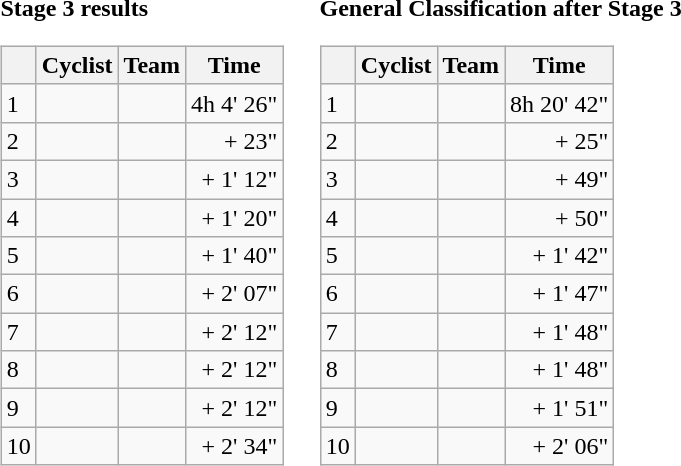<table>
<tr>
<td><strong>Stage 3 results</strong><br><table class="wikitable">
<tr>
<th></th>
<th>Cyclist</th>
<th>Team</th>
<th>Time</th>
</tr>
<tr>
<td>1</td>
<td></td>
<td></td>
<td align="right">4h 4' 26"</td>
</tr>
<tr>
<td>2</td>
<td></td>
<td></td>
<td align="right">+ 23"</td>
</tr>
<tr>
<td>3</td>
<td></td>
<td></td>
<td align="right">+ 1' 12"</td>
</tr>
<tr>
<td>4</td>
<td></td>
<td></td>
<td align="right">+ 1' 20"</td>
</tr>
<tr>
<td>5</td>
<td></td>
<td></td>
<td align="right">+ 1' 40"</td>
</tr>
<tr>
<td>6</td>
<td></td>
<td></td>
<td align="right">+ 2' 07"</td>
</tr>
<tr>
<td>7</td>
<td></td>
<td></td>
<td align="right">+ 2' 12"</td>
</tr>
<tr>
<td>8</td>
<td></td>
<td></td>
<td align="right">+ 2' 12"</td>
</tr>
<tr>
<td>9</td>
<td></td>
<td></td>
<td align="right">+ 2' 12"</td>
</tr>
<tr>
<td>10</td>
<td></td>
<td></td>
<td align="right">+ 2' 34"</td>
</tr>
</table>
</td>
<td></td>
<td><strong>General Classification after Stage 3</strong><br><table class="wikitable">
<tr>
<th></th>
<th>Cyclist</th>
<th>Team</th>
<th>Time</th>
</tr>
<tr>
<td>1</td>
<td> </td>
<td></td>
<td align="right">8h 20' 42"</td>
</tr>
<tr>
<td>2</td>
<td></td>
<td></td>
<td align="right">+ 25"</td>
</tr>
<tr>
<td>3</td>
<td></td>
<td></td>
<td align="right">+ 49"</td>
</tr>
<tr>
<td>4</td>
<td></td>
<td></td>
<td align="right">+ 50"</td>
</tr>
<tr>
<td>5</td>
<td></td>
<td></td>
<td align="right">+ 1' 42"</td>
</tr>
<tr>
<td>6</td>
<td></td>
<td></td>
<td align="right">+ 1' 47"</td>
</tr>
<tr>
<td>7</td>
<td></td>
<td></td>
<td align="right">+ 1' 48"</td>
</tr>
<tr>
<td>8</td>
<td></td>
<td></td>
<td align="right">+ 1' 48"</td>
</tr>
<tr>
<td>9</td>
<td></td>
<td></td>
<td align="right">+ 1' 51"</td>
</tr>
<tr>
<td>10</td>
<td></td>
<td></td>
<td align="right">+ 2' 06"</td>
</tr>
</table>
</td>
</tr>
</table>
